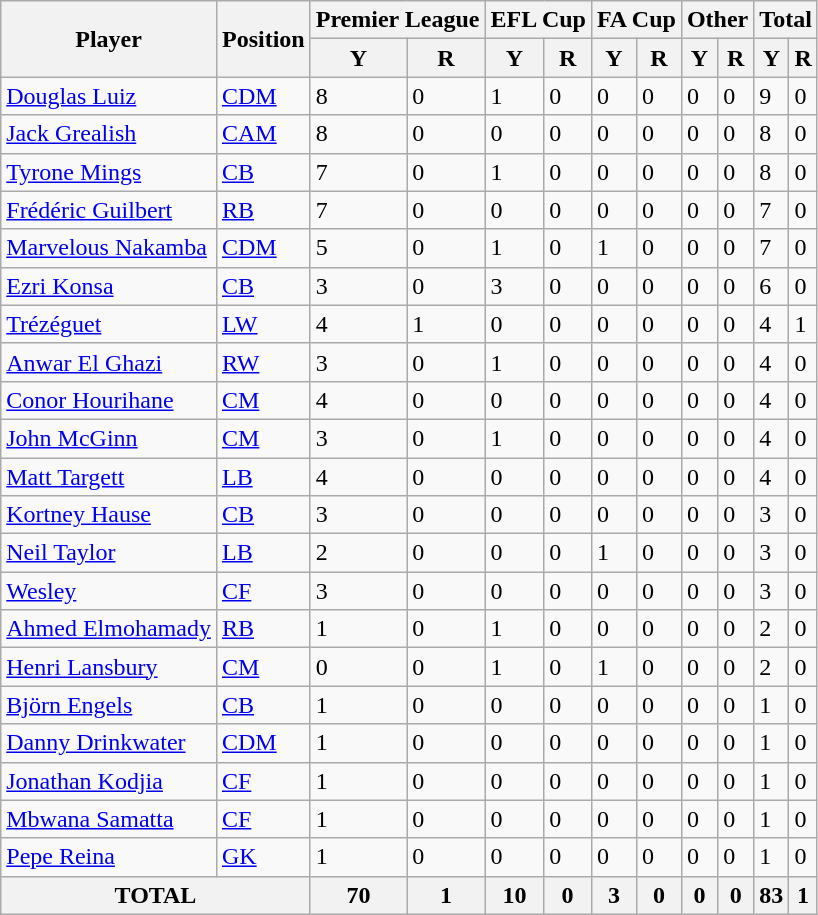<table class="wikitable sortable">
<tr>
<th rowspan="2">Player</th>
<th rowspan="2">Position</th>
<th colspan="2">Premier League</th>
<th colspan="2">EFL Cup</th>
<th colspan="2">FA Cup</th>
<th colspan="2">Other</th>
<th colspan="2">Total</th>
</tr>
<tr>
<th>Y</th>
<th>R</th>
<th>Y</th>
<th>R</th>
<th>Y</th>
<th>R</th>
<th>Y</th>
<th>R</th>
<th>Y</th>
<th>R</th>
</tr>
<tr>
<td> <a href='#'>Douglas Luiz</a></td>
<td><a href='#'>CDM</a></td>
<td>8</td>
<td>0</td>
<td>1</td>
<td>0</td>
<td>0</td>
<td>0</td>
<td>0</td>
<td>0</td>
<td>9</td>
<td>0</td>
</tr>
<tr>
<td> <a href='#'>Jack Grealish</a></td>
<td><a href='#'>CAM</a></td>
<td>8</td>
<td>0</td>
<td>0</td>
<td>0</td>
<td>0</td>
<td>0</td>
<td>0</td>
<td>0</td>
<td>8</td>
<td>0</td>
</tr>
<tr>
<td> <a href='#'>Tyrone Mings</a></td>
<td><a href='#'>CB</a></td>
<td>7</td>
<td>0</td>
<td>1</td>
<td>0</td>
<td>0</td>
<td>0</td>
<td>0</td>
<td>0</td>
<td>8</td>
<td>0</td>
</tr>
<tr>
<td> <a href='#'>Frédéric Guilbert</a></td>
<td><a href='#'>RB</a></td>
<td>7</td>
<td>0</td>
<td>0</td>
<td>0</td>
<td>0</td>
<td>0</td>
<td>0</td>
<td>0</td>
<td>7</td>
<td>0</td>
</tr>
<tr>
<td> <a href='#'>Marvelous Nakamba</a></td>
<td><a href='#'>CDM</a></td>
<td>5</td>
<td>0</td>
<td>1</td>
<td>0</td>
<td>1</td>
<td>0</td>
<td>0</td>
<td>0</td>
<td>7</td>
<td>0</td>
</tr>
<tr>
<td> <a href='#'>Ezri Konsa</a></td>
<td><a href='#'>CB</a></td>
<td>3</td>
<td>0</td>
<td>3</td>
<td>0</td>
<td>0</td>
<td>0</td>
<td>0</td>
<td>0</td>
<td>6</td>
<td>0</td>
</tr>
<tr>
<td> <a href='#'>Trézéguet</a></td>
<td><a href='#'>LW</a></td>
<td>4</td>
<td>1</td>
<td>0</td>
<td>0</td>
<td>0</td>
<td>0</td>
<td>0</td>
<td>0</td>
<td>4</td>
<td>1</td>
</tr>
<tr>
<td> <a href='#'>Anwar El Ghazi</a></td>
<td><a href='#'>RW</a></td>
<td>3</td>
<td>0</td>
<td>1</td>
<td>0</td>
<td>0</td>
<td>0</td>
<td>0</td>
<td>0</td>
<td>4</td>
<td>0</td>
</tr>
<tr>
<td> <a href='#'>Conor Hourihane</a></td>
<td><a href='#'>CM</a></td>
<td>4</td>
<td>0</td>
<td>0</td>
<td>0</td>
<td>0</td>
<td>0</td>
<td>0</td>
<td>0</td>
<td>4</td>
<td>0</td>
</tr>
<tr>
<td> <a href='#'>John McGinn</a></td>
<td><a href='#'>CM</a></td>
<td>3</td>
<td>0</td>
<td>1</td>
<td>0</td>
<td>0</td>
<td>0</td>
<td>0</td>
<td>0</td>
<td>4</td>
<td>0</td>
</tr>
<tr>
<td> <a href='#'>Matt Targett</a></td>
<td><a href='#'>LB</a></td>
<td>4</td>
<td>0</td>
<td>0</td>
<td>0</td>
<td>0</td>
<td>0</td>
<td>0</td>
<td>0</td>
<td>4</td>
<td>0</td>
</tr>
<tr>
<td> <a href='#'>Kortney Hause</a></td>
<td><a href='#'>CB</a></td>
<td>3</td>
<td>0</td>
<td>0</td>
<td>0</td>
<td>0</td>
<td>0</td>
<td>0</td>
<td>0</td>
<td>3</td>
<td>0</td>
</tr>
<tr>
<td> <a href='#'>Neil Taylor</a></td>
<td><a href='#'>LB</a></td>
<td>2</td>
<td>0</td>
<td>0</td>
<td>0</td>
<td>1</td>
<td>0</td>
<td>0</td>
<td>0</td>
<td>3</td>
<td>0</td>
</tr>
<tr>
<td> <a href='#'>Wesley</a></td>
<td><a href='#'>CF</a></td>
<td>3</td>
<td>0</td>
<td>0</td>
<td>0</td>
<td>0</td>
<td>0</td>
<td>0</td>
<td>0</td>
<td>3</td>
<td>0</td>
</tr>
<tr>
<td> <a href='#'>Ahmed Elmohamady</a></td>
<td><a href='#'>RB</a></td>
<td>1</td>
<td>0</td>
<td>1</td>
<td>0</td>
<td>0</td>
<td>0</td>
<td>0</td>
<td>0</td>
<td>2</td>
<td>0</td>
</tr>
<tr>
<td> <a href='#'>Henri Lansbury</a></td>
<td><a href='#'>CM</a></td>
<td>0</td>
<td>0</td>
<td>1</td>
<td>0</td>
<td>1</td>
<td>0</td>
<td>0</td>
<td>0</td>
<td>2</td>
<td>0</td>
</tr>
<tr>
<td> <a href='#'>Björn Engels</a></td>
<td><a href='#'>CB</a></td>
<td>1</td>
<td>0</td>
<td>0</td>
<td>0</td>
<td>0</td>
<td>0</td>
<td>0</td>
<td>0</td>
<td>1</td>
<td>0</td>
</tr>
<tr>
<td> <a href='#'>Danny Drinkwater</a></td>
<td><a href='#'>CDM</a></td>
<td>1</td>
<td>0</td>
<td>0</td>
<td>0</td>
<td>0</td>
<td>0</td>
<td>0</td>
<td>0</td>
<td>1</td>
<td>0</td>
</tr>
<tr>
<td> <a href='#'>Jonathan Kodjia</a></td>
<td><a href='#'>CF</a></td>
<td>1</td>
<td>0</td>
<td>0</td>
<td>0</td>
<td>0</td>
<td>0</td>
<td>0</td>
<td>0</td>
<td>1</td>
<td>0</td>
</tr>
<tr>
<td> <a href='#'>Mbwana Samatta</a></td>
<td><a href='#'>CF</a></td>
<td>1</td>
<td>0</td>
<td>0</td>
<td>0</td>
<td>0</td>
<td>0</td>
<td>0</td>
<td>0</td>
<td>1</td>
<td>0</td>
</tr>
<tr>
<td> <a href='#'>Pepe Reina</a></td>
<td><a href='#'>GK</a></td>
<td>1</td>
<td>0</td>
<td>0</td>
<td>0</td>
<td>0</td>
<td>0</td>
<td>0</td>
<td>0</td>
<td>1</td>
<td>0</td>
</tr>
<tr>
<th colspan="2">TOTAL</th>
<th>70</th>
<th>1</th>
<th>10</th>
<th>0</th>
<th>3</th>
<th>0</th>
<th>0</th>
<th>0</th>
<th>83</th>
<th>1</th>
</tr>
</table>
